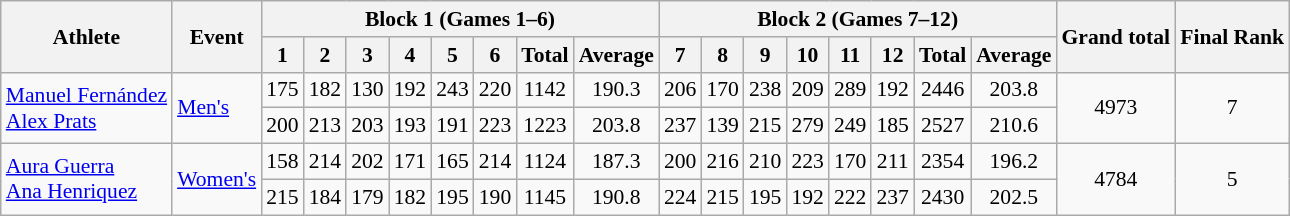<table class="wikitable" border="1" style="font-size:90%">
<tr>
<th rowspan=2>Athlete</th>
<th rowspan=2>Event</th>
<th colspan=8>Block 1 (Games 1–6)</th>
<th colspan=8>Block 2 (Games 7–12)</th>
<th rowspan=2>Grand total</th>
<th rowspan=2>Final Rank</th>
</tr>
<tr>
<th>1</th>
<th>2</th>
<th>3</th>
<th>4</th>
<th>5</th>
<th>6</th>
<th>Total</th>
<th>Average</th>
<th>7</th>
<th>8</th>
<th>9</th>
<th>10</th>
<th>11</th>
<th>12</th>
<th>Total</th>
<th>Average</th>
</tr>
<tr>
<td rowspan=2><a href='#'>Manuel Fernández</a><br><a href='#'>Alex Prats</a></td>
<td rowspan=2><a href='#'>Men's</a></td>
<td align=center>175</td>
<td align=center>182</td>
<td align=center>130</td>
<td align=center>192</td>
<td align=center>243</td>
<td align=center>220</td>
<td align=center>1142</td>
<td align=center>190.3</td>
<td align=center>206</td>
<td align=center>170</td>
<td align=center>238</td>
<td align=center>209</td>
<td align=center>289</td>
<td align=center>192</td>
<td align=center>2446</td>
<td align=center>203.8</td>
<td align=center rowspan=2>4973</td>
<td align=center rowspan=2>7</td>
</tr>
<tr>
<td align=center>200</td>
<td align=center>213</td>
<td align=center>203</td>
<td align=center>193</td>
<td align=center>191</td>
<td align=center>223</td>
<td align=center>1223</td>
<td align=center>203.8</td>
<td align=center>237</td>
<td align=center>139</td>
<td align=center>215</td>
<td align=center>279</td>
<td align=center>249</td>
<td align=center>185</td>
<td align=center>2527</td>
<td align=center>210.6</td>
</tr>
<tr>
<td rowspan=2><a href='#'>Aura Guerra</a><br><a href='#'>Ana Henriquez</a></td>
<td rowspan=2><a href='#'>Women's</a></td>
<td align=center>158</td>
<td align=center>214</td>
<td align=center>202</td>
<td align=center>171</td>
<td align=center>165</td>
<td align=center>214</td>
<td align=center>1124</td>
<td align=center>187.3</td>
<td align=center>200</td>
<td align=center>216</td>
<td align=center>210</td>
<td align=center>223</td>
<td align=center>170</td>
<td align=center>211</td>
<td align=center>2354</td>
<td align=center>196.2</td>
<td align=center rowspan=2>4784</td>
<td align=center rowspan=2>5</td>
</tr>
<tr>
<td align=center>215</td>
<td align=center>184</td>
<td align=center>179</td>
<td align=center>182</td>
<td align=center>195</td>
<td align=center>190</td>
<td align=center>1145</td>
<td align=center>190.8</td>
<td align=center>224</td>
<td align=center>215</td>
<td align=center>195</td>
<td align=center>192</td>
<td align=center>222</td>
<td align=center>237</td>
<td align=center>2430</td>
<td align=center>202.5</td>
</tr>
</table>
